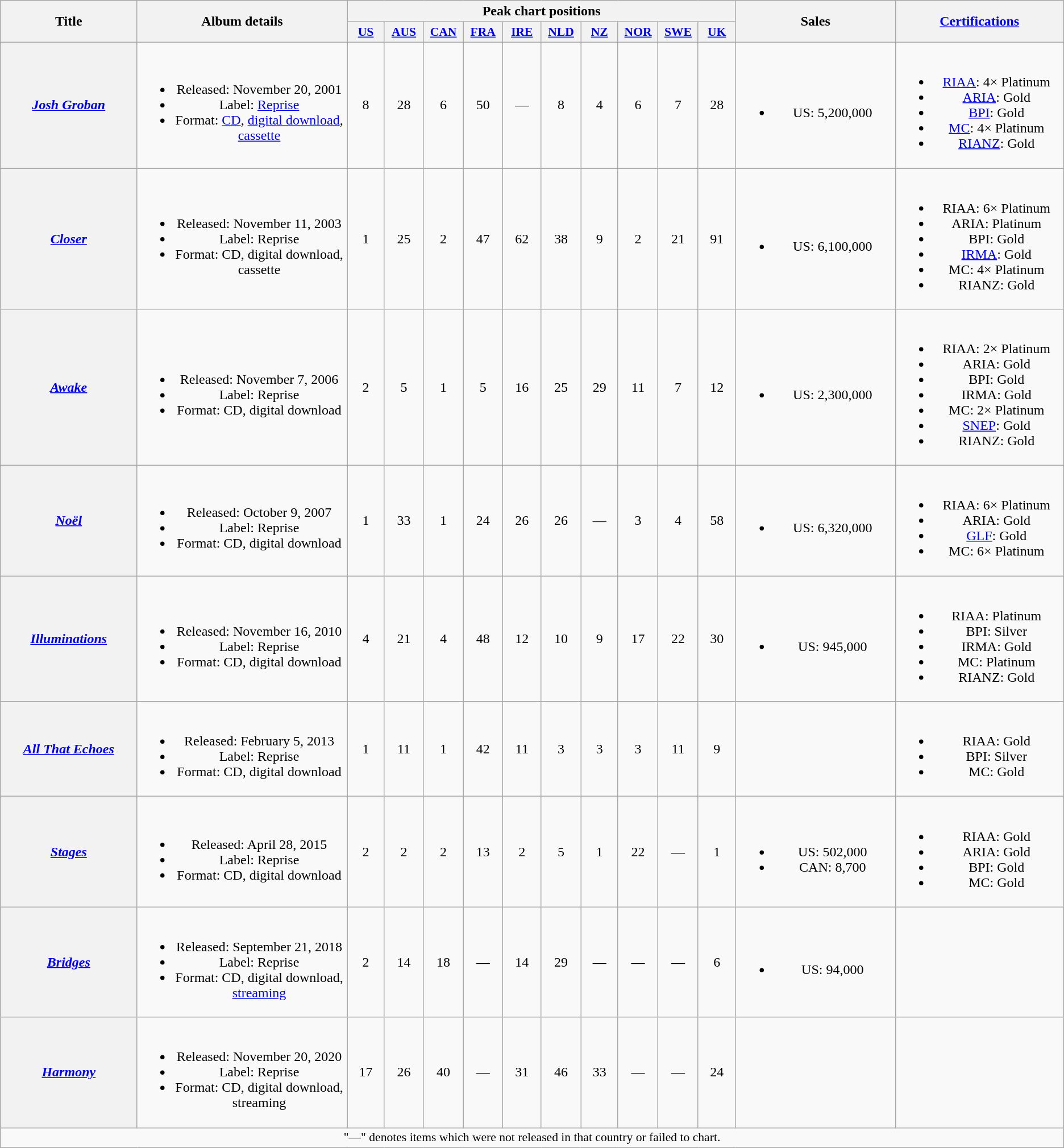<table class="wikitable plainrowheaders" style="text-align:center;" border="1">
<tr>
<th scope="col" rowspan="2" style="width:11em;">Title</th>
<th scope="col" rowspan="2" style="width:18em;">Album details</th>
<th scope="col" colspan="10">Peak chart positions</th>
<th scope="col" rowspan="2" style="width:13em;">Sales</th>
<th scope="col" rowspan="2" style="width:14em;"><a href='#'>Certifications</a></th>
</tr>
<tr>
<th scope="col" style="width:3em;font-size:90%;"><a href='#'>US</a><br></th>
<th scope="col" style="width:3em;font-size:90%;"><a href='#'>AUS</a><br></th>
<th scope="col" style="width:3em;font-size:90%;"><a href='#'>CAN</a><br></th>
<th scope="col" style="width:3em;font-size:90%;"><a href='#'>FRA</a><br></th>
<th scope="col" style="width:3em;font-size:90%;"><a href='#'>IRE</a><br></th>
<th scope="col" style="width:3em;font-size:90%;"><a href='#'>NLD</a><br></th>
<th scope="col" style="width:3em;font-size:90%;"><a href='#'>NZ</a><br></th>
<th scope="col" style="width:3em;font-size:90%;"><a href='#'>NOR</a><br></th>
<th scope="col" style="width:3em;font-size:90%;"><a href='#'>SWE</a><br></th>
<th scope="col" style="width:3em;font-size:90%;"><a href='#'>UK</a><br></th>
</tr>
<tr>
<th scope="row"><em><a href='#'>Josh Groban</a></em></th>
<td><br><ul><li>Released: November 20, 2001</li><li>Label: <a href='#'>Reprise</a></li><li>Format: <a href='#'>CD</a>, <a href='#'>digital download</a>, <a href='#'>cassette</a></li></ul></td>
<td>8</td>
<td>28</td>
<td>6</td>
<td>50</td>
<td>—</td>
<td>8</td>
<td>4</td>
<td>6</td>
<td>7</td>
<td>28</td>
<td><br><ul><li>US: 5,200,000</li></ul></td>
<td><br><ul><li><a href='#'>RIAA</a>: 4× Platinum</li><li><a href='#'>ARIA</a>: Gold</li><li><a href='#'>BPI</a>: Gold</li><li><a href='#'>MC</a>: 4× Platinum</li><li><a href='#'>RIANZ</a>: Gold</li></ul></td>
</tr>
<tr>
<th scope="row"><em><a href='#'>Closer</a></em></th>
<td><br><ul><li>Released: November 11, 2003</li><li>Label: Reprise</li><li>Format: CD, digital download, cassette</li></ul></td>
<td>1</td>
<td>25</td>
<td>2</td>
<td>47</td>
<td>62</td>
<td>38</td>
<td>9</td>
<td>2</td>
<td>21</td>
<td>91</td>
<td><br><ul><li>US: 6,100,000</li></ul></td>
<td><br><ul><li>RIAA: 6× Platinum</li><li>ARIA: Platinum</li><li>BPI: Gold</li><li><a href='#'>IRMA</a>: Gold</li><li>MC: 4× Platinum</li><li>RIANZ: Gold</li></ul></td>
</tr>
<tr>
<th scope="row"><em><a href='#'>Awake</a></em></th>
<td><br><ul><li>Released: November 7, 2006</li><li>Label: Reprise</li><li>Format: CD, digital download</li></ul></td>
<td>2</td>
<td>5</td>
<td>1</td>
<td>5</td>
<td>16</td>
<td>25</td>
<td>29</td>
<td>11</td>
<td>7</td>
<td>12</td>
<td><br><ul><li>US: 2,300,000</li></ul></td>
<td><br><ul><li>RIAA: 2× Platinum</li><li>ARIA: Gold</li><li>BPI: Gold</li><li>IRMA: Gold</li><li>MC: 2× Platinum</li><li><a href='#'>SNEP</a>: Gold</li><li>RIANZ: Gold</li></ul></td>
</tr>
<tr>
<th scope="row"><em><a href='#'>Noël</a></em></th>
<td><br><ul><li>Released: October 9, 2007</li><li>Label: Reprise</li><li>Format: CD, digital download</li></ul></td>
<td>1</td>
<td>33</td>
<td>1</td>
<td>24</td>
<td>26</td>
<td>26</td>
<td>—</td>
<td>3</td>
<td>4</td>
<td>58</td>
<td><br><ul><li>US: 6,320,000</li></ul></td>
<td><br><ul><li>RIAA: 6× Platinum</li><li>ARIA: Gold</li><li><a href='#'>GLF</a>: Gold</li><li>MC: 6× Platinum</li></ul></td>
</tr>
<tr>
<th scope="row"><em><a href='#'>Illuminations</a></em></th>
<td><br><ul><li>Released: November 16, 2010</li><li>Label: Reprise</li><li>Format: CD, digital download</li></ul></td>
<td>4</td>
<td>21</td>
<td>4</td>
<td>48</td>
<td>12</td>
<td>10</td>
<td>9</td>
<td>17</td>
<td>22</td>
<td>30</td>
<td><br><ul><li>US: 945,000</li></ul></td>
<td><br><ul><li>RIAA: Platinum</li><li>BPI: Silver</li><li>IRMA: Gold</li><li>MC: Platinum</li><li>RIANZ: Gold</li></ul></td>
</tr>
<tr>
<th scope="row"><em><a href='#'>All That Echoes</a></em></th>
<td><br><ul><li>Released: February 5, 2013</li><li>Label: Reprise</li><li>Format: CD, digital download</li></ul></td>
<td>1</td>
<td>11</td>
<td>1</td>
<td>42</td>
<td>11</td>
<td>3</td>
<td>3</td>
<td>3</td>
<td>11</td>
<td>9</td>
<td></td>
<td><br><ul><li>RIAA: Gold</li><li>BPI: Silver</li><li>MC: Gold</li></ul></td>
</tr>
<tr>
<th scope="row"><em><a href='#'>Stages</a></em></th>
<td><br><ul><li>Released: April 28, 2015</li><li>Label: Reprise</li><li>Format: CD, digital download</li></ul></td>
<td>2</td>
<td>2</td>
<td>2</td>
<td>13</td>
<td>2</td>
<td>5</td>
<td>1</td>
<td>22</td>
<td>—</td>
<td>1</td>
<td><br><ul><li>US: 502,000</li><li>CAN: 8,700</li></ul></td>
<td><br><ul><li>RIAA: Gold</li><li>ARIA: Gold</li><li>BPI: Gold</li><li>MC: Gold</li></ul></td>
</tr>
<tr>
<th scope="row"><em><a href='#'>Bridges</a></em></th>
<td><br><ul><li>Released: September 21, 2018</li><li>Label: Reprise</li><li>Format: CD, digital download, <a href='#'>streaming</a></li></ul></td>
<td>2</td>
<td>14</td>
<td>18</td>
<td>—</td>
<td>14</td>
<td>29</td>
<td>—</td>
<td>—</td>
<td>—</td>
<td>6</td>
<td><br><ul><li>US: 94,000</li></ul></td>
<td></td>
</tr>
<tr>
<th scope="row"><em><a href='#'>Harmony</a></em></th>
<td><br><ul><li>Released: November 20, 2020</li><li>Label: Reprise</li><li>Format: CD, digital download, streaming</li></ul></td>
<td>17</td>
<td>26</td>
<td>40</td>
<td>—</td>
<td>31</td>
<td>46</td>
<td>33</td>
<td>—</td>
<td>—</td>
<td>24</td>
<td></td>
<td></td>
</tr>
<tr>
<td colspan="14" style="font-size:90%;">"—" denotes items which were not released in that country or failed to chart.</td>
</tr>
</table>
